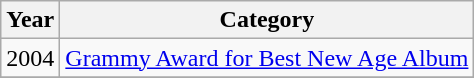<table class="wikitable">
<tr>
<th align="left">Year</th>
<th align="left">Category</th>
</tr>
<tr>
<td align="left">2004</td>
<td align="left"><a href='#'>Grammy Award for Best New Age Album</a></td>
</tr>
<tr>
</tr>
</table>
